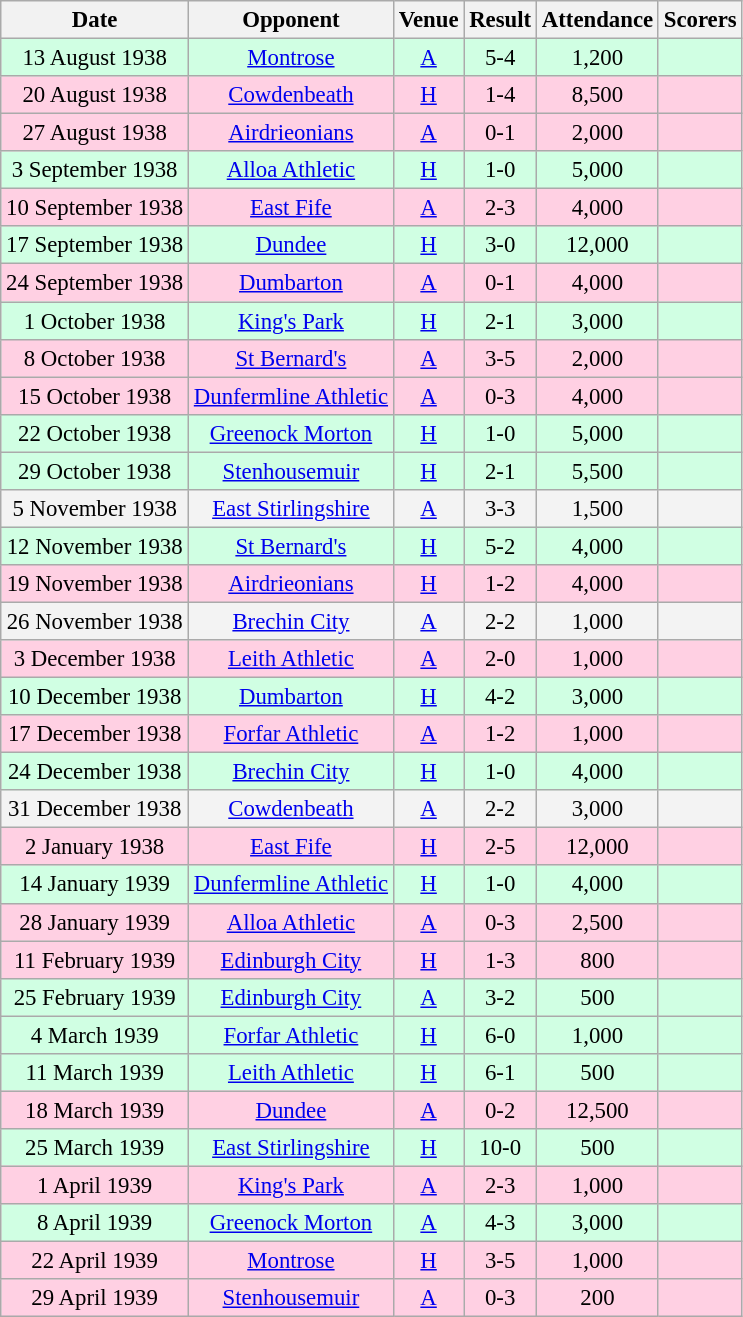<table class="wikitable sortable" style="font-size:95%; text-align:center">
<tr>
<th>Date</th>
<th>Opponent</th>
<th>Venue</th>
<th>Result</th>
<th>Attendance</th>
<th>Scorers</th>
</tr>
<tr bgcolor = "#d0ffe3">
<td>13 August 1938</td>
<td><a href='#'>Montrose</a></td>
<td><a href='#'>A</a></td>
<td>5-4</td>
<td>1,200</td>
<td></td>
</tr>
<tr bgcolor = "#ffd0e3">
<td>20 August 1938</td>
<td><a href='#'>Cowdenbeath</a></td>
<td><a href='#'>H</a></td>
<td>1-4</td>
<td>8,500</td>
<td></td>
</tr>
<tr bgcolor = "#ffd0e3">
<td>27 August 1938</td>
<td><a href='#'>Airdrieonians</a></td>
<td><a href='#'>A</a></td>
<td>0-1</td>
<td>2,000</td>
<td></td>
</tr>
<tr bgcolor = "#d0ffe3">
<td>3 September 1938</td>
<td><a href='#'>Alloa Athletic</a></td>
<td><a href='#'>H</a></td>
<td>1-0</td>
<td>5,000</td>
<td></td>
</tr>
<tr bgcolor = "#ffd0e3">
<td>10 September 1938</td>
<td><a href='#'>East Fife</a></td>
<td><a href='#'>A</a></td>
<td>2-3</td>
<td>4,000</td>
<td></td>
</tr>
<tr bgcolor = "#d0ffe3">
<td>17 September 1938</td>
<td><a href='#'>Dundee</a></td>
<td><a href='#'>H</a></td>
<td>3-0</td>
<td>12,000</td>
<td></td>
</tr>
<tr bgcolor = "#ffd0e3">
<td>24 September 1938</td>
<td><a href='#'>Dumbarton</a></td>
<td><a href='#'>A</a></td>
<td>0-1</td>
<td>4,000</td>
<td></td>
</tr>
<tr bgcolor = "#d0ffe3">
<td>1 October 1938</td>
<td><a href='#'>King's Park</a></td>
<td><a href='#'>H</a></td>
<td>2-1</td>
<td>3,000</td>
<td></td>
</tr>
<tr bgcolor = "#ffd0e3">
<td>8 October 1938</td>
<td><a href='#'>St Bernard's</a></td>
<td><a href='#'>A</a></td>
<td>3-5</td>
<td>2,000</td>
<td></td>
</tr>
<tr bgcolor = "#ffd0e3">
<td>15 October 1938</td>
<td><a href='#'>Dunfermline Athletic</a></td>
<td><a href='#'>A</a></td>
<td>0-3</td>
<td>4,000</td>
<td></td>
</tr>
<tr bgcolor = "#d0ffe3">
<td>22 October 1938</td>
<td><a href='#'>Greenock Morton</a></td>
<td><a href='#'>H</a></td>
<td>1-0</td>
<td>5,000</td>
<td></td>
</tr>
<tr bgcolor = "#d0ffe3">
<td>29 October 1938</td>
<td><a href='#'>Stenhousemuir</a></td>
<td><a href='#'>H</a></td>
<td>2-1</td>
<td>5,500</td>
<td></td>
</tr>
<tr bgcolor = "#f3f3f3">
<td>5 November 1938</td>
<td><a href='#'>East Stirlingshire</a></td>
<td><a href='#'>A</a></td>
<td>3-3</td>
<td>1,500</td>
<td></td>
</tr>
<tr bgcolor = "#d0ffe3">
<td>12 November 1938</td>
<td><a href='#'>St Bernard's</a></td>
<td><a href='#'>H</a></td>
<td>5-2</td>
<td>4,000</td>
<td></td>
</tr>
<tr bgcolor = "#ffd0e3">
<td>19 November 1938</td>
<td><a href='#'>Airdrieonians</a></td>
<td><a href='#'>H</a></td>
<td>1-2</td>
<td>4,000</td>
<td></td>
</tr>
<tr bgcolor = "#f3f3f3">
<td>26 November 1938</td>
<td><a href='#'>Brechin City</a></td>
<td><a href='#'>A</a></td>
<td>2-2</td>
<td>1,000</td>
<td></td>
</tr>
<tr bgcolor = "#ffd0e3">
<td>3 December 1938</td>
<td><a href='#'>Leith Athletic</a></td>
<td><a href='#'>A</a></td>
<td>2-0</td>
<td>1,000</td>
<td></td>
</tr>
<tr bgcolor = "#d0ffe3">
<td>10 December 1938</td>
<td><a href='#'>Dumbarton</a></td>
<td><a href='#'>H</a></td>
<td>4-2</td>
<td>3,000</td>
<td></td>
</tr>
<tr bgcolor = "#ffd0e3">
<td>17 December 1938</td>
<td><a href='#'>Forfar Athletic</a></td>
<td><a href='#'>A</a></td>
<td>1-2</td>
<td>1,000</td>
<td></td>
</tr>
<tr bgcolor = "#d0ffe3">
<td>24 December 1938</td>
<td><a href='#'>Brechin City</a></td>
<td><a href='#'>H</a></td>
<td>1-0</td>
<td>4,000</td>
<td></td>
</tr>
<tr bgcolor = "#f3f3f3">
<td>31 December 1938</td>
<td><a href='#'>Cowdenbeath</a></td>
<td><a href='#'>A</a></td>
<td>2-2</td>
<td>3,000</td>
<td></td>
</tr>
<tr bgcolor = "#ffd0e3">
<td>2 January 1938</td>
<td><a href='#'>East Fife</a></td>
<td><a href='#'>H</a></td>
<td>2-5</td>
<td>12,000</td>
<td></td>
</tr>
<tr bgcolor = "#d0ffe3">
<td>14 January 1939</td>
<td><a href='#'>Dunfermline Athletic</a></td>
<td><a href='#'>H</a></td>
<td>1-0</td>
<td>4,000</td>
<td></td>
</tr>
<tr bgcolor = "#ffd0e3">
<td>28 January 1939</td>
<td><a href='#'>Alloa Athletic</a></td>
<td><a href='#'>A</a></td>
<td>0-3</td>
<td>2,500</td>
<td></td>
</tr>
<tr bgcolor = "#ffd0e3">
<td>11 February 1939</td>
<td><a href='#'>Edinburgh City</a></td>
<td><a href='#'>H</a></td>
<td>1-3</td>
<td>800</td>
<td></td>
</tr>
<tr bgcolor = "#d0ffe3">
<td>25 February 1939</td>
<td><a href='#'>Edinburgh City</a></td>
<td><a href='#'>A</a></td>
<td>3-2</td>
<td>500</td>
<td></td>
</tr>
<tr bgcolor = "#d0ffe3">
<td>4 March 1939</td>
<td><a href='#'>Forfar Athletic</a></td>
<td><a href='#'>H</a></td>
<td>6-0</td>
<td>1,000</td>
<td></td>
</tr>
<tr bgcolor = "#d0ffe3">
<td>11 March 1939</td>
<td><a href='#'>Leith Athletic</a></td>
<td><a href='#'>H</a></td>
<td>6-1</td>
<td>500</td>
<td></td>
</tr>
<tr bgcolor = "#ffd0e3">
<td>18 March 1939</td>
<td><a href='#'>Dundee</a></td>
<td><a href='#'>A</a></td>
<td>0-2</td>
<td>12,500</td>
<td></td>
</tr>
<tr bgcolor = "#d0ffe3">
<td>25 March 1939</td>
<td><a href='#'>East Stirlingshire</a></td>
<td><a href='#'>H</a></td>
<td>10-0</td>
<td>500</td>
<td></td>
</tr>
<tr bgcolor = "#ffd0e3">
<td>1 April 1939</td>
<td><a href='#'>King's Park</a></td>
<td><a href='#'>A</a></td>
<td>2-3</td>
<td>1,000</td>
<td></td>
</tr>
<tr bgcolor = "#d0ffe3">
<td>8 April 1939</td>
<td><a href='#'>Greenock Morton</a></td>
<td><a href='#'>A</a></td>
<td>4-3</td>
<td>3,000</td>
<td></td>
</tr>
<tr bgcolor = "#ffd0e3">
<td>22 April 1939</td>
<td><a href='#'>Montrose</a></td>
<td><a href='#'>H</a></td>
<td>3-5</td>
<td>1,000</td>
<td></td>
</tr>
<tr bgcolor = "#ffd0e3">
<td>29 April 1939</td>
<td><a href='#'>Stenhousemuir</a></td>
<td><a href='#'>A</a></td>
<td>0-3</td>
<td>200</td>
<td></td>
</tr>
</table>
